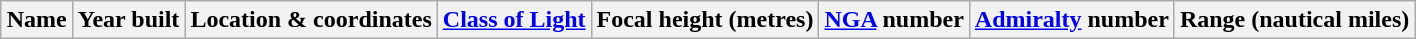<table class="wikitable sortable" style="margin:auto;text-align:center">
<tr>
<th>Name</th>
<th>Year built</th>
<th>Location & coordinates</th>
<th><a href='#'>Class of Light</a></th>
<th>Focal height (metres)</th>
<th><a href='#'>NGA</a> number</th>
<th><a href='#'>Admiralty</a> number</th>
<th>Range (nautical miles)<br>










</th>
</tr>
</table>
